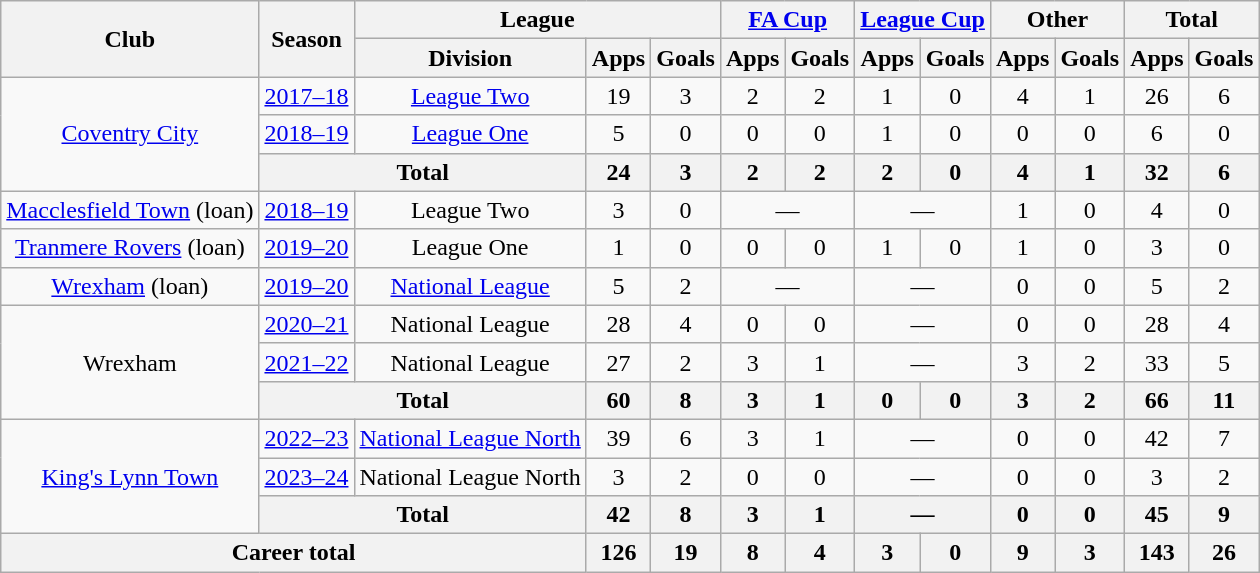<table class="wikitable" style="text-align: center">
<tr>
<th rowspan="2">Club</th>
<th rowspan="2">Season</th>
<th colspan="3">League</th>
<th colspan="2"><a href='#'>FA Cup</a></th>
<th colspan="2"><a href='#'>League Cup</a></th>
<th colspan="2">Other</th>
<th colspan="2">Total</th>
</tr>
<tr>
<th>Division</th>
<th>Apps</th>
<th>Goals</th>
<th>Apps</th>
<th>Goals</th>
<th>Apps</th>
<th>Goals</th>
<th>Apps</th>
<th>Goals</th>
<th>Apps</th>
<th>Goals</th>
</tr>
<tr>
<td rowspan=3><a href='#'>Coventry City</a></td>
<td><a href='#'>2017–18</a></td>
<td><a href='#'>League Two</a></td>
<td>19</td>
<td>3</td>
<td>2</td>
<td>2</td>
<td>1</td>
<td>0</td>
<td>4</td>
<td>1</td>
<td>26</td>
<td>6</td>
</tr>
<tr>
<td><a href='#'>2018–19</a></td>
<td><a href='#'>League One</a></td>
<td>5</td>
<td>0</td>
<td>0</td>
<td>0</td>
<td>1</td>
<td>0</td>
<td>0</td>
<td>0</td>
<td>6</td>
<td>0</td>
</tr>
<tr>
<th colspan="2">Total</th>
<th>24</th>
<th>3</th>
<th>2</th>
<th>2</th>
<th>2</th>
<th>0</th>
<th>4</th>
<th>1</th>
<th>32</th>
<th>6</th>
</tr>
<tr>
<td><a href='#'>Macclesfield Town</a> (loan)</td>
<td><a href='#'>2018–19</a></td>
<td>League Two</td>
<td>3</td>
<td>0</td>
<td colspan="2">—</td>
<td colspan="2">—</td>
<td>1</td>
<td>0</td>
<td>4</td>
<td>0</td>
</tr>
<tr>
<td><a href='#'>Tranmere Rovers</a> (loan)</td>
<td><a href='#'>2019–20</a></td>
<td>League One</td>
<td>1</td>
<td>0</td>
<td>0</td>
<td>0</td>
<td>1</td>
<td>0</td>
<td>1</td>
<td>0</td>
<td>3</td>
<td>0</td>
</tr>
<tr>
<td><a href='#'>Wrexham</a> (loan)</td>
<td><a href='#'>2019–20</a></td>
<td><a href='#'>National League</a></td>
<td>5</td>
<td>2</td>
<td colspan="2">—</td>
<td colspan="2">—</td>
<td>0</td>
<td>0</td>
<td>5</td>
<td>2</td>
</tr>
<tr>
<td rowspan="3">Wrexham</td>
<td><a href='#'>2020–21</a></td>
<td>National League</td>
<td>28</td>
<td>4</td>
<td>0</td>
<td>0</td>
<td colspan="2">—</td>
<td>0</td>
<td>0</td>
<td>28</td>
<td>4</td>
</tr>
<tr>
<td><a href='#'>2021–22</a></td>
<td>National League</td>
<td>27</td>
<td>2</td>
<td>3</td>
<td>1</td>
<td colspan="2">—</td>
<td>3</td>
<td>2</td>
<td>33</td>
<td>5</td>
</tr>
<tr>
<th colspan="2">Total</th>
<th>60</th>
<th>8</th>
<th>3</th>
<th>1</th>
<th>0</th>
<th>0</th>
<th>3</th>
<th>2</th>
<th>66</th>
<th>11</th>
</tr>
<tr>
<td rowspan="3"><a href='#'>King's Lynn Town</a></td>
<td><a href='#'>2022–23</a></td>
<td><a href='#'>National League North</a></td>
<td>39</td>
<td>6</td>
<td>3</td>
<td>1</td>
<td colspan="2">—</td>
<td>0</td>
<td>0</td>
<td>42</td>
<td>7</td>
</tr>
<tr>
<td><a href='#'>2023–24</a></td>
<td>National League North</td>
<td>3</td>
<td>2</td>
<td>0</td>
<td>0</td>
<td colspan="2">—</td>
<td>0</td>
<td>0</td>
<td>3</td>
<td>2</td>
</tr>
<tr>
<th colspan="2">Total</th>
<th>42</th>
<th>8</th>
<th>3</th>
<th>1</th>
<th colspan="2">—</th>
<th>0</th>
<th>0</th>
<th>45</th>
<th>9</th>
</tr>
<tr>
<th colspan="3">Career total</th>
<th>126</th>
<th>19</th>
<th>8</th>
<th>4</th>
<th>3</th>
<th>0</th>
<th>9</th>
<th>3</th>
<th>143</th>
<th>26</th>
</tr>
</table>
